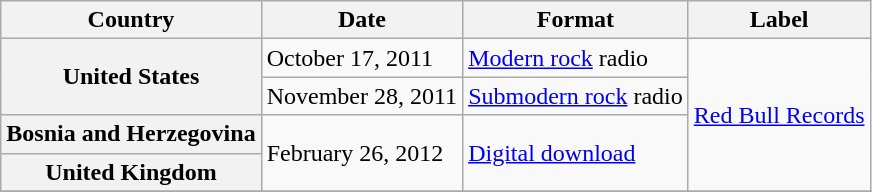<table class="wikitable plainrowheaders">
<tr>
<th scope="col">Country</th>
<th scope="col">Date</th>
<th scope="col">Format</th>
<th scope="col">Label</th>
</tr>
<tr>
<th scope="row" rowspan="2">United States</th>
<td>October 17, 2011</td>
<td><a href='#'>Modern rock</a> radio</td>
<td rowspan="4"><a href='#'>Red Bull Records</a></td>
</tr>
<tr>
<td>November 28, 2011</td>
<td><a href='#'>Submodern rock</a> radio</td>
</tr>
<tr>
<th scope="row">Bosnia and Herzegovina</th>
<td rowspan="2">February 26, 2012</td>
<td rowspan="2"><a href='#'>Digital download</a></td>
</tr>
<tr>
<th scope="row">United Kingdom</th>
</tr>
<tr>
</tr>
</table>
